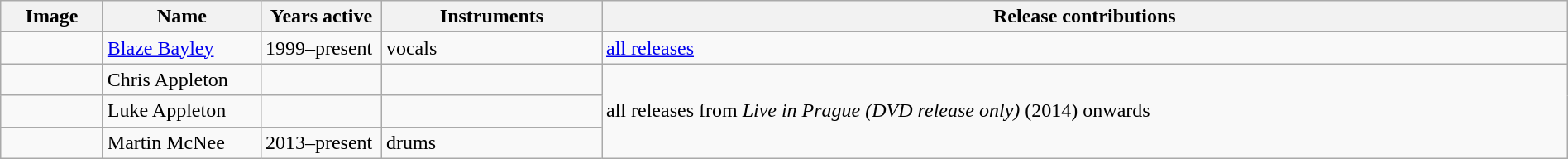<table class="wikitable" border="1" width="100%">
<tr>
<th width="75">Image</th>
<th width="120">Name</th>
<th width="90">Years active</th>
<th width="170">Instruments</th>
<th>Release contributions</th>
</tr>
<tr>
<td></td>
<td><a href='#'>Blaze Bayley</a></td>
<td>1999–present</td>
<td>vocals</td>
<td><a href='#'>all releases</a></td>
</tr>
<tr>
<td></td>
<td>Chris Appleton</td>
<td></td>
<td></td>
<td rowspan="3">all releases from <em>Live in Prague (DVD release only)</em> (2014) onwards</td>
</tr>
<tr>
<td></td>
<td>Luke Appleton</td>
<td></td>
<td></td>
</tr>
<tr>
<td></td>
<td>Martin McNee</td>
<td>2013–present</td>
<td>drums</td>
</tr>
</table>
